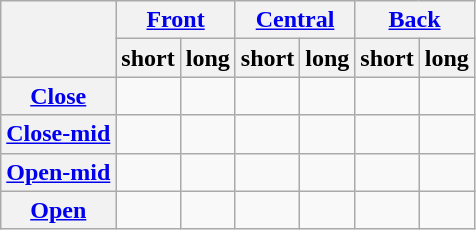<table class="wikitable" style="text-align: center">
<tr>
<th rowspan="2"></th>
<th colspan=2><a href='#'>Front</a></th>
<th colspan=2><a href='#'>Central</a></th>
<th colspan=2><a href='#'>Back</a></th>
</tr>
<tr class=small>
<th>short</th>
<th>long</th>
<th>short</th>
<th>long</th>
<th>short</th>
<th>long</th>
</tr>
<tr>
<th><a href='#'>Close</a></th>
<td></td>
<td></td>
<td></td>
<td></td>
<td></td>
<td></td>
</tr>
<tr>
<th><a href='#'>Close-mid</a></th>
<td></td>
<td></td>
<td></td>
<td></td>
<td></td>
<td></td>
</tr>
<tr>
<th><a href='#'>Open-mid</a></th>
<td></td>
<td></td>
<td></td>
<td></td>
<td></td>
<td></td>
</tr>
<tr>
<th><a href='#'>Open</a></th>
<td></td>
<td></td>
<td></td>
<td></td>
<td></td>
<td></td>
</tr>
</table>
